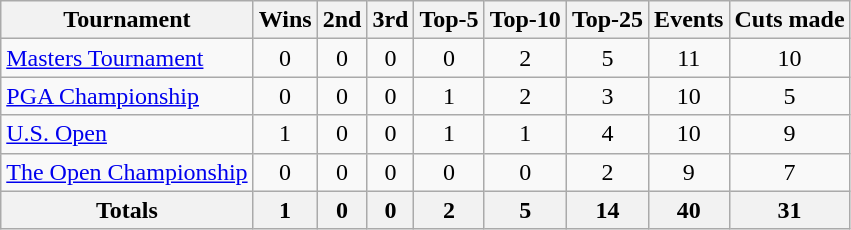<table class=wikitable style=text-align:center>
<tr>
<th>Tournament</th>
<th>Wins</th>
<th>2nd</th>
<th>3rd</th>
<th>Top-5</th>
<th>Top-10</th>
<th>Top-25</th>
<th>Events</th>
<th>Cuts made</th>
</tr>
<tr>
<td align=left><a href='#'>Masters Tournament</a></td>
<td>0</td>
<td>0</td>
<td>0</td>
<td>0</td>
<td>2</td>
<td>5</td>
<td>11</td>
<td>10</td>
</tr>
<tr>
<td align=left><a href='#'>PGA Championship</a></td>
<td>0</td>
<td>0</td>
<td>0</td>
<td>1</td>
<td>2</td>
<td>3</td>
<td>10</td>
<td>5</td>
</tr>
<tr>
<td align=left><a href='#'>U.S. Open</a></td>
<td>1</td>
<td>0</td>
<td>0</td>
<td>1</td>
<td>1</td>
<td>4</td>
<td>10</td>
<td>9</td>
</tr>
<tr>
<td align=left><a href='#'>The Open Championship</a></td>
<td>0</td>
<td>0</td>
<td>0</td>
<td>0</td>
<td>0</td>
<td>2</td>
<td>9</td>
<td>7</td>
</tr>
<tr>
<th>Totals</th>
<th>1</th>
<th>0</th>
<th>0</th>
<th>2</th>
<th>5</th>
<th>14</th>
<th>40</th>
<th>31</th>
</tr>
</table>
